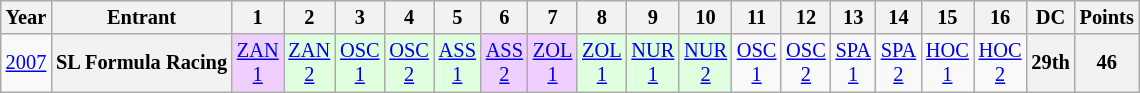<table class="wikitable" style="text-align:center; font-size:85%">
<tr>
<th>Year</th>
<th>Entrant</th>
<th>1</th>
<th>2</th>
<th>3</th>
<th>4</th>
<th>5</th>
<th>6</th>
<th>7</th>
<th>8</th>
<th>9</th>
<th>10</th>
<th>11</th>
<th>12</th>
<th>13</th>
<th>14</th>
<th>15</th>
<th>16</th>
<th>DC</th>
<th>Points</th>
</tr>
<tr>
<td><a href='#'>2007</a></td>
<th nowrap>SL Formula Racing</th>
<td style="background:#efcfff;"><a href='#'>ZAN<br>1</a><br></td>
<td style="background:#dfffdf;"><a href='#'>ZAN<br>2</a><br></td>
<td style="background:#dfffdf;"><a href='#'>OSC<br>1</a><br></td>
<td style="background:#dfffdf;"><a href='#'>OSC<br>2</a><br></td>
<td style="background:#dfffdf;"><a href='#'>ASS<br>1</a><br></td>
<td style="background:#efcfff;"><a href='#'>ASS<br>2</a><br></td>
<td style="background:#efcfff;"><a href='#'>ZOL<br>1</a><br></td>
<td style="background:#dfffdf;"><a href='#'>ZOL<br>1</a><br></td>
<td style="background:#dfffdf;"><a href='#'>NUR<br>1</a><br></td>
<td style="background:#dfffdf;"><a href='#'>NUR<br>2</a><br></td>
<td style="background:#;"><a href='#'>OSC<br>1</a><br></td>
<td style="background:#;"><a href='#'>OSC<br>2</a><br></td>
<td style="background:#;"><a href='#'>SPA<br>1</a><br></td>
<td style="background:#;"><a href='#'>SPA<br>2</a><br></td>
<td style="background:#;"><a href='#'>HOC<br>1</a><br></td>
<td style="background:#;"><a href='#'>HOC<br>2</a><br></td>
<th>29th</th>
<th>46</th>
</tr>
</table>
